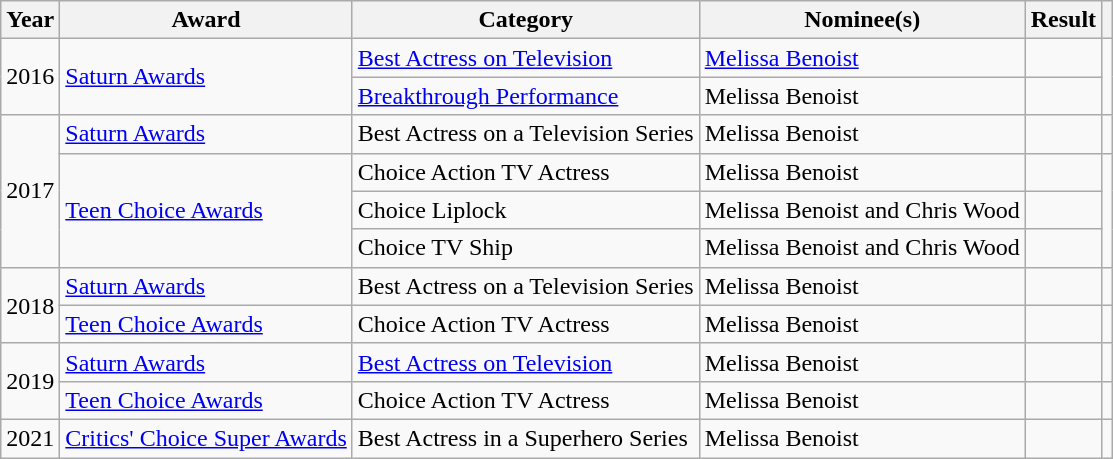<table class="wikitable sortable plainrowheaders">
<tr>
<th scope="col">Year</th>
<th scope="col">Award</th>
<th scope="col">Category</th>
<th scope="col">Nominee(s)</th>
<th>Result</th>
<th class="unsortable" scope="col"></th>
</tr>
<tr>
<td rowspan="2">2016</td>
<td rowspan="2"><a href='#'>Saturn Awards</a></td>
<td><a href='#'>Best Actress on Television</a></td>
<td data-sort-value="Benoist, Melissa"><a href='#'>Melissa Benoist</a></td>
<td></td>
<td rowspan="2" style="text-align:center;"></td>
</tr>
<tr>
<td><a href='#'>Breakthrough Performance</a></td>
<td data-sort-value="Benoist, Melissa">Melissa Benoist</td>
<td></td>
</tr>
<tr>
<td rowspan="4">2017</td>
<td><a href='#'>Saturn Awards</a></td>
<td>Best Actress on a Television Series</td>
<td data-sort-value="Benoist, Melissa">Melissa Benoist</td>
<td></td>
<td style="text-align:center;"></td>
</tr>
<tr>
<td rowspan="3"><a href='#'>Teen Choice Awards</a></td>
<td>Choice Action TV Actress</td>
<td data-sort-value="Benoist, Melissa">Melissa Benoist</td>
<td></td>
<td rowspan="3"></td>
</tr>
<tr>
<td>Choice Liplock</td>
<td data-sort-value="Benoist, Melissa and Chris Wood">Melissa Benoist and Chris Wood</td>
<td></td>
</tr>
<tr>
<td>Choice TV Ship</td>
<td data-sort-value="Benoist, Melissa and Chris Wood">Melissa Benoist and Chris Wood</td>
<td></td>
</tr>
<tr>
<td rowspan="2">2018</td>
<td><a href='#'>Saturn Awards</a></td>
<td>Best Actress on a Television Series</td>
<td data-sort-value="Benoist, Melissa">Melissa Benoist</td>
<td></td>
<td style="text-align:center;"></td>
</tr>
<tr>
<td><a href='#'>Teen Choice Awards</a></td>
<td>Choice Action TV Actress</td>
<td data-sort-value="Benoist, Melissa">Melissa Benoist</td>
<td></td>
<td></td>
</tr>
<tr>
<td rowspan="2">2019</td>
<td><a href='#'>Saturn Awards</a></td>
<td><a href='#'>Best Actress on Television</a></td>
<td>Melissa Benoist</td>
<td></td>
<td style="text-align:center;"></td>
</tr>
<tr>
<td><a href='#'>Teen Choice Awards</a></td>
<td>Choice Action TV Actress</td>
<td>Melissa Benoist</td>
<td></td>
<td style="text-align: center;"></td>
</tr>
<tr>
<td>2021</td>
<td><a href='#'>Critics' Choice Super Awards</a></td>
<td>Best Actress in a Superhero Series</td>
<td>Melissa Benoist</td>
<td></td>
<td style="text-align:center;"></td>
</tr>
</table>
